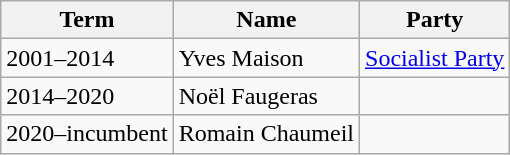<table class="wikitable">
<tr>
<th>Term</th>
<th>Name</th>
<th>Party</th>
</tr>
<tr>
<td>2001–2014</td>
<td>Yves Maison</td>
<td><a href='#'>Socialist Party</a></td>
</tr>
<tr>
<td>2014–2020</td>
<td>Noël Faugeras</td>
<td></td>
</tr>
<tr>
<td>2020–incumbent</td>
<td>Romain Chaumeil</td>
<td></td>
</tr>
</table>
